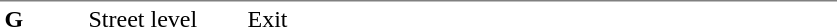<table table border=0 cellspacing=0 cellpadding=3>
<tr>
<td style="border-top:solid 1px gray;" width=50 valign=top><strong>G</strong></td>
<td style="border-top:solid 1px gray;" width=100 valign=top>Street level</td>
<td style="border-top:solid 1px gray;" width=390 valign=top>Exit</td>
</tr>
</table>
